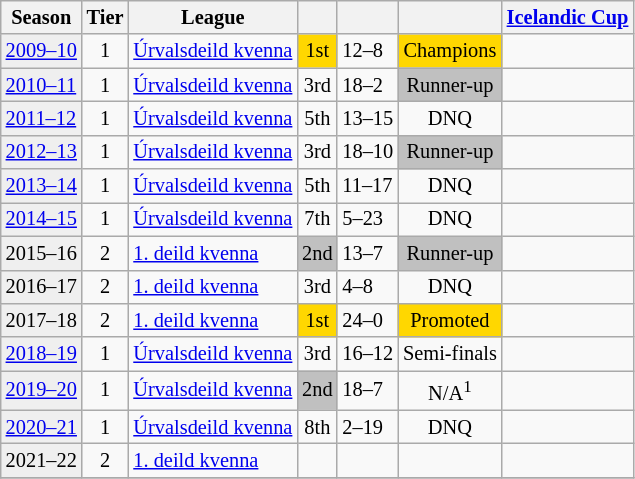<table class="wikitable" style="font-size:85%">
<tr>
<th>Season</th>
<th>Tier</th>
<th>League</th>
<th></th>
<th></th>
<th></th>
<th><a href='#'>Icelandic Cup</a></th>
</tr>
<tr>
<td style="background:#efefef;"><a href='#'>2009–10</a></td>
<td align="center">1</td>
<td><a href='#'>Úrvalsdeild kvenna</a></td>
<td align="center" style="background:gold">1st</td>
<td>12–8</td>
<td align="center" style="background:gold">Champions</td>
<td></td>
</tr>
<tr>
<td style="background:#efefef;"><a href='#'>2010–11</a></td>
<td align="center">1</td>
<td><a href='#'>Úrvalsdeild kvenna</a></td>
<td align="center">3rd</td>
<td>18–2</td>
<td align="center" style="background:silver">Runner-up</td>
<td></td>
</tr>
<tr>
<td style="background:#efefef;"><a href='#'>2011–12</a></td>
<td align="center">1</td>
<td><a href='#'>Úrvalsdeild kvenna</a></td>
<td align="center">5th</td>
<td>13–15</td>
<td align="center">DNQ</td>
<td></td>
</tr>
<tr>
<td style="background:#efefef;"><a href='#'>2012–13</a></td>
<td align="center">1</td>
<td><a href='#'>Úrvalsdeild kvenna</a></td>
<td align="center">3rd</td>
<td>18–10</td>
<td align="center" style="background:silver">Runner-up</td>
<td></td>
</tr>
<tr>
<td style="background:#efefef;"><a href='#'>2013–14</a></td>
<td align="center">1</td>
<td><a href='#'>Úrvalsdeild kvenna</a></td>
<td align="center">5th</td>
<td>11–17</td>
<td align="center">DNQ</td>
<td></td>
</tr>
<tr>
<td style="background:#efefef;"><a href='#'>2014–15</a></td>
<td align="center">1</td>
<td><a href='#'>Úrvalsdeild kvenna</a></td>
<td align="center">7th</td>
<td>5–23</td>
<td align="center">DNQ</td>
<td></td>
</tr>
<tr>
<td style="background:#efefef;">2015–16</td>
<td align="center">2</td>
<td><a href='#'>1. deild kvenna</a></td>
<td align="center" style="background:silver">2nd</td>
<td>13–7</td>
<td align="center" style="background:silver">Runner-up</td>
<td></td>
</tr>
<tr>
<td style="background:#efefef;">2016–17</td>
<td align="center">2</td>
<td><a href='#'>1. deild kvenna</a></td>
<td align="center">3rd</td>
<td>4–8</td>
<td align="center">DNQ</td>
<td></td>
</tr>
<tr>
<td style="background:#efefef;">2017–18</td>
<td align="center">2</td>
<td><a href='#'>1. deild kvenna</a></td>
<td align="center" style="background:gold">1st</td>
<td>24–0</td>
<td align="center" style="background:gold">Promoted</td>
<td></td>
</tr>
<tr>
<td style="background:#efefef;"><a href='#'>2018–19</a></td>
<td align="center">1</td>
<td><a href='#'>Úrvalsdeild kvenna</a></td>
<td align="center">3rd</td>
<td>16–12</td>
<td align="center">Semi-finals</td>
<td></td>
</tr>
<tr>
<td style="background:#efefef;"><a href='#'>2019–20</a></td>
<td align="center">1</td>
<td><a href='#'>Úrvalsdeild kvenna</a></td>
<td align="center" style="background:silver">2nd</td>
<td>18–7</td>
<td align="center">N/A<sup>1</sup></td>
<td></td>
</tr>
<tr>
<td style="background:#efefef;"><a href='#'>2020–21</a></td>
<td align="center">1</td>
<td><a href='#'>Úrvalsdeild kvenna</a></td>
<td align="center">8th</td>
<td>2–19</td>
<td align="center">DNQ</td>
<td></td>
</tr>
<tr>
<td style="background:#efefef;">2021–22</td>
<td align="center">2</td>
<td><a href='#'>1. deild kvenna</a></td>
<td align="center"></td>
<td></td>
<td align="center"></td>
<td></td>
</tr>
<tr>
</tr>
</table>
